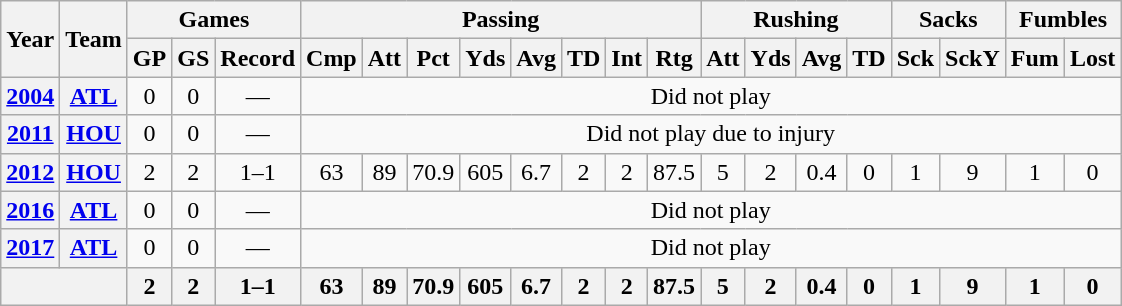<table class="wikitable" style="text-align:center;">
<tr>
<th rowspan="2">Year</th>
<th rowspan="2">Team</th>
<th colspan="3">Games</th>
<th colspan="8">Passing</th>
<th colspan="4">Rushing</th>
<th colspan="2">Sacks</th>
<th colspan="2">Fumbles</th>
</tr>
<tr>
<th>GP</th>
<th>GS</th>
<th>Record</th>
<th>Cmp</th>
<th>Att</th>
<th>Pct</th>
<th>Yds</th>
<th>Avg</th>
<th>TD</th>
<th>Int</th>
<th>Rtg</th>
<th>Att</th>
<th>Yds</th>
<th>Avg</th>
<th>TD</th>
<th>Sck</th>
<th>SckY</th>
<th>Fum</th>
<th>Lost</th>
</tr>
<tr>
<th><a href='#'>2004</a></th>
<th><a href='#'>ATL</a></th>
<td>0</td>
<td>0</td>
<td>—</td>
<td colspan="16">Did not play</td>
</tr>
<tr>
<th><a href='#'>2011</a></th>
<th><a href='#'>HOU</a></th>
<td>0</td>
<td>0</td>
<td>—</td>
<td colspan="16">Did not play due to injury</td>
</tr>
<tr>
<th><a href='#'>2012</a></th>
<th><a href='#'>HOU</a></th>
<td>2</td>
<td>2</td>
<td>1–1</td>
<td>63</td>
<td>89</td>
<td>70.9</td>
<td>605</td>
<td>6.7</td>
<td>2</td>
<td>2</td>
<td>87.5</td>
<td>5</td>
<td>2</td>
<td>0.4</td>
<td>0</td>
<td>1</td>
<td>9</td>
<td>1</td>
<td>0</td>
</tr>
<tr>
<th><a href='#'>2016</a></th>
<th><a href='#'>ATL</a></th>
<td>0</td>
<td>0</td>
<td>—</td>
<td colspan="16">Did not play</td>
</tr>
<tr>
<th><a href='#'>2017</a></th>
<th><a href='#'>ATL</a></th>
<td>0</td>
<td>0</td>
<td>—</td>
<td colspan="16">Did not play</td>
</tr>
<tr>
<th colspan="2"></th>
<th>2</th>
<th>2</th>
<th>1–1</th>
<th>63</th>
<th>89</th>
<th>70.9</th>
<th>605</th>
<th>6.7</th>
<th>2</th>
<th>2</th>
<th>87.5</th>
<th>5</th>
<th>2</th>
<th>0.4</th>
<th>0</th>
<th>1</th>
<th>9</th>
<th>1</th>
<th>0</th>
</tr>
</table>
